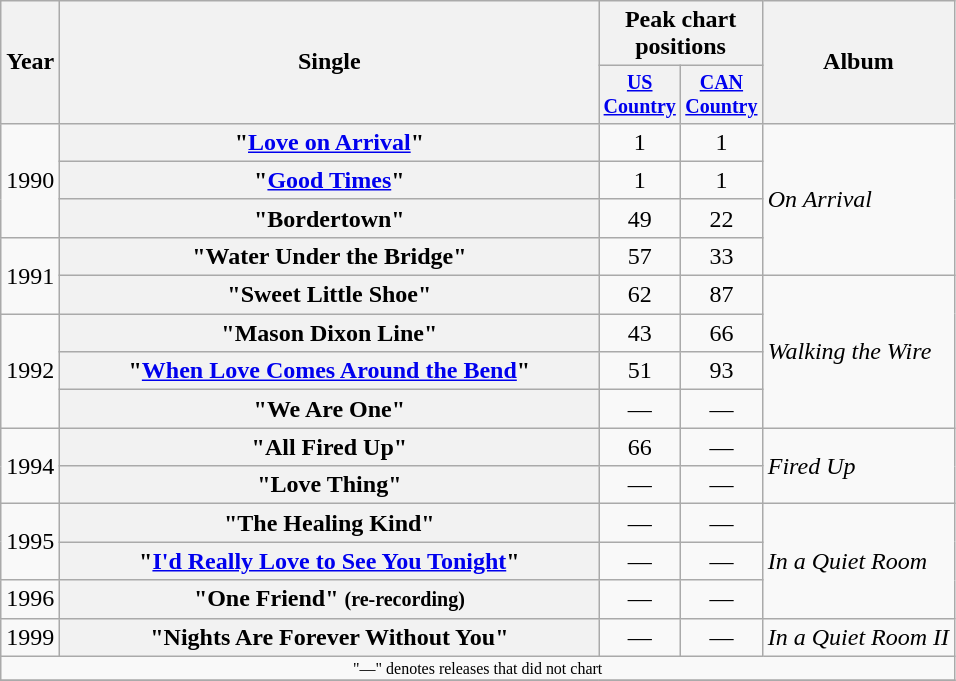<table class="wikitable plainrowheaders" style="text-align:center;">
<tr>
<th rowspan="2">Year</th>
<th rowspan="2" style="width:22em;">Single</th>
<th colspan="2">Peak chart<br>positions</th>
<th rowspan="2">Album</th>
</tr>
<tr style="font-size:smaller;">
<th width="45"><a href='#'>US Country</a><br></th>
<th width="45"><a href='#'>CAN Country</a><br></th>
</tr>
<tr>
<td rowspan="3">1990</td>
<th scope="row">"<a href='#'>Love on Arrival</a>"</th>
<td>1</td>
<td>1</td>
<td align="left" rowspan="4"><em>On Arrival</em></td>
</tr>
<tr>
<th scope="row">"<a href='#'>Good Times</a>"</th>
<td>1</td>
<td>1</td>
</tr>
<tr>
<th scope="row">"Bordertown"</th>
<td>49</td>
<td>22</td>
</tr>
<tr>
<td rowspan="2">1991</td>
<th scope="row">"Water Under the Bridge"</th>
<td>57</td>
<td>33</td>
</tr>
<tr>
<th scope="row">"Sweet Little Shoe"</th>
<td>62</td>
<td>87</td>
<td align="left" rowspan="4"><em>Walking the Wire</em></td>
</tr>
<tr>
<td rowspan="3">1992</td>
<th scope="row">"Mason Dixon Line"</th>
<td>43</td>
<td>66</td>
</tr>
<tr>
<th scope="row">"<a href='#'>When Love Comes Around the Bend</a>"</th>
<td>51</td>
<td>93</td>
</tr>
<tr>
<th scope="row">"We Are One"</th>
<td>—</td>
<td>—</td>
</tr>
<tr>
<td rowspan="2">1994</td>
<th scope="row">"All Fired Up"</th>
<td>66</td>
<td>—</td>
<td align="left" rowspan="2"><em>Fired Up</em></td>
</tr>
<tr>
<th scope="row">"Love Thing"</th>
<td>—</td>
<td>—</td>
</tr>
<tr>
<td rowspan="2">1995</td>
<th scope="row">"The Healing Kind"</th>
<td>—</td>
<td>—</td>
<td align="left" rowspan="3"><em>In a Quiet Room</em></td>
</tr>
<tr>
<th scope="row">"<a href='#'>I'd Really Love to See You Tonight</a>"</th>
<td>—</td>
<td>—</td>
</tr>
<tr>
<td>1996</td>
<th scope="row">"One Friend" <small>(re-recording)</small></th>
<td>—</td>
<td>—</td>
</tr>
<tr>
<td>1999</td>
<th scope="row">"Nights Are Forever Without You"</th>
<td>—</td>
<td>—</td>
<td align="left"><em>In a Quiet Room II</em></td>
</tr>
<tr>
<td colspan="5" style="font-size:8pt">"—" denotes releases that did not chart</td>
</tr>
<tr>
</tr>
</table>
